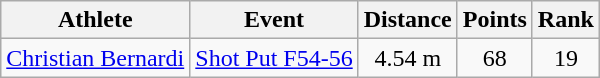<table class="wikitable">
<tr>
<th>Athlete</th>
<th>Event</th>
<th>Distance</th>
<th>Points</th>
<th>Rank</th>
</tr>
<tr align=center>
<td align=left><a href='#'>Christian Bernardi</a></td>
<td align=left><a href='#'>Shot Put F54-56</a></td>
<td>4.54 m</td>
<td>68</td>
<td>19</td>
</tr>
</table>
